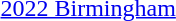<table>
<tr>
<td><a href='#'>2022 Birmingham</a></td>
<td></td>
<td></td>
<td></td>
</tr>
</table>
